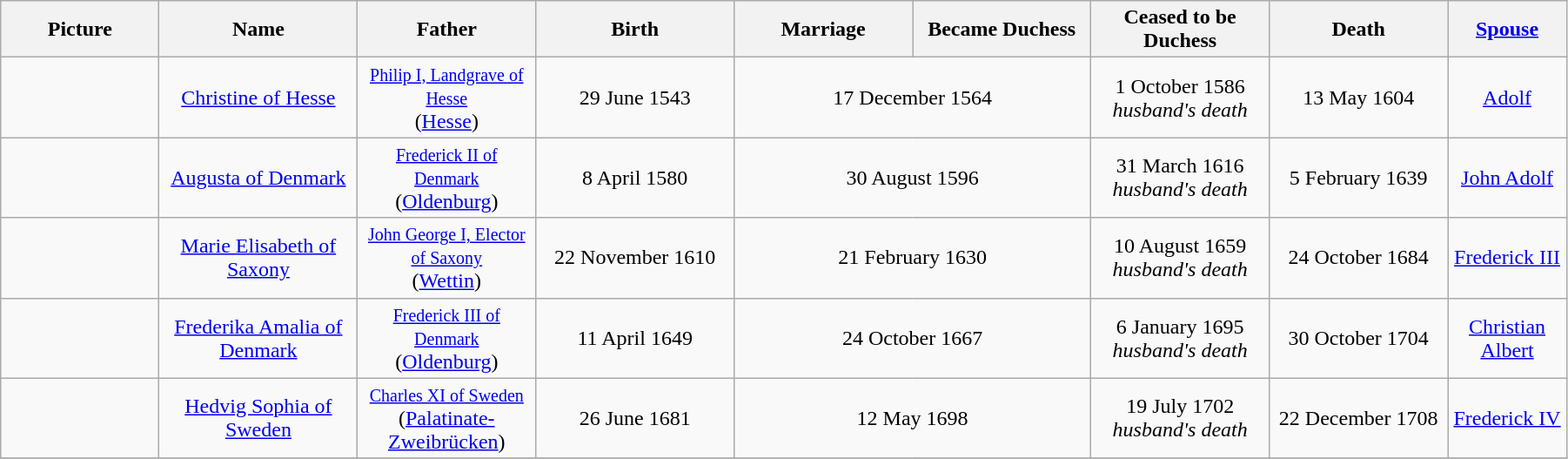<table width=95% class="wikitable">
<tr>
<th width = "8%">Picture</th>
<th width = "10%">Name</th>
<th width = "9%">Father</th>
<th width = "10%">Birth</th>
<th width = "9%">Marriage</th>
<th width = "9%">Became Duchess</th>
<th width = "9%">Ceased to be Duchess</th>
<th width = "9%">Death</th>
<th width = "6%"><a href='#'>Spouse</a></th>
</tr>
<tr>
<td align="center"></td>
<td align="center"><a href='#'>Christine of Hesse</a></td>
<td align="center"><small><a href='#'>Philip I, Landgrave of Hesse</a></small> <br>(<a href='#'>Hesse</a>)</td>
<td align="center">29 June 1543</td>
<td align="center" colspan="2">17 December 1564</td>
<td align="center">1 October 1586 <br><em>husband's death</em></td>
<td align="center">13 May 1604</td>
<td align="center"><a href='#'>Adolf</a></td>
</tr>
<tr>
<td align="center"></td>
<td align="center"><a href='#'>Augusta of Denmark</a></td>
<td align="center"><small><a href='#'>Frederick II of Denmark</a></small> <br>(<a href='#'>Oldenburg</a>)</td>
<td align="center">8 April 1580</td>
<td align="center" colspan="2">30 August 1596</td>
<td align="center">31 March 1616<br><em>husband's death</em></td>
<td align="center">5 February 1639</td>
<td align="center"><a href='#'>John Adolf</a></td>
</tr>
<tr>
<td align="center"></td>
<td align="center"><a href='#'>Marie Elisabeth of Saxony</a></td>
<td align="center"><small><a href='#'>John George I, Elector of Saxony</a></small> <br>(<a href='#'>Wettin</a>)</td>
<td align="center">22 November 1610</td>
<td align="center" colspan="2">21 February 1630</td>
<td align="center">10 August 1659<br><em>husband's death</em></td>
<td align="center">24 October 1684</td>
<td align="center"><a href='#'>Frederick III</a></td>
</tr>
<tr>
<td align="center"></td>
<td align="center"><a href='#'>Frederika Amalia of Denmark</a></td>
<td align="center"><small><a href='#'>Frederick III of Denmark</a></small> <br>(<a href='#'>Oldenburg</a>)</td>
<td align="center">11 April 1649</td>
<td align="center" colspan="2">24 October 1667</td>
<td align="center">6 January 1695<br><em>husband's death</em></td>
<td align="center">30 October 1704</td>
<td align="center"><a href='#'>Christian Albert</a></td>
</tr>
<tr>
<td align="center"></td>
<td align="center"><a href='#'>Hedvig Sophia of Sweden</a></td>
<td align="center"><small><a href='#'>Charles XI of Sweden</a></small> <br>(<a href='#'>Palatinate-Zweibrücken</a>)</td>
<td align="center">26 June 1681</td>
<td align="center" colspan="2">12 May 1698</td>
<td align="center">19 July 1702<br><em>husband's death</em></td>
<td align="center">22 December 1708</td>
<td align="center"><a href='#'>Frederick IV</a></td>
</tr>
<tr>
</tr>
</table>
